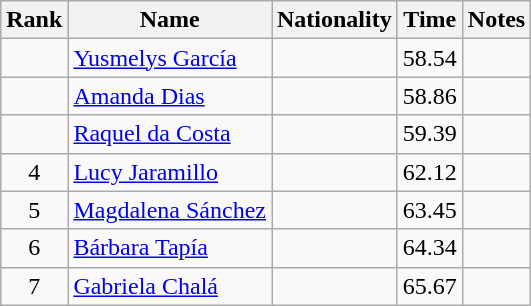<table class="wikitable sortable" style="text-align:center">
<tr>
<th>Rank</th>
<th>Name</th>
<th>Nationality</th>
<th>Time</th>
<th>Notes</th>
</tr>
<tr>
<td align=center></td>
<td align=left><a href='#'>Yusmelys García</a></td>
<td align=left></td>
<td>58.54</td>
<td></td>
</tr>
<tr>
<td align=center></td>
<td align=left><a href='#'>Amanda Dias</a></td>
<td align=left></td>
<td>58.86</td>
<td></td>
</tr>
<tr>
<td align=center></td>
<td align=left><a href='#'>Raquel da Costa</a></td>
<td align=left></td>
<td>59.39</td>
<td></td>
</tr>
<tr>
<td align=center>4</td>
<td align=left><a href='#'>Lucy Jaramillo</a></td>
<td align=left></td>
<td>62.12</td>
<td></td>
</tr>
<tr>
<td align=center>5</td>
<td align=left><a href='#'>Magdalena Sánchez</a></td>
<td align=left></td>
<td>63.45</td>
<td></td>
</tr>
<tr>
<td align=center>6</td>
<td align=left><a href='#'>Bárbara Tapía</a></td>
<td align=left></td>
<td>64.34</td>
<td></td>
</tr>
<tr>
<td align=center>7</td>
<td align=left><a href='#'>Gabriela Chalá</a></td>
<td align=left></td>
<td>65.67</td>
<td></td>
</tr>
</table>
